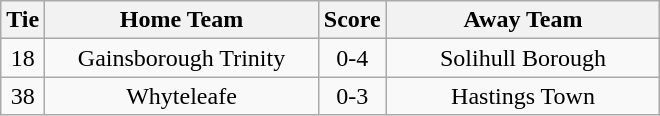<table class="wikitable" style="text-align:center;">
<tr>
<th width=20>Tie</th>
<th width=175>Home Team</th>
<th width=20>Score</th>
<th width=175>Away Team</th>
</tr>
<tr>
<td>18</td>
<td>Gainsborough Trinity</td>
<td>0-4</td>
<td>Solihull Borough</td>
</tr>
<tr>
<td>38</td>
<td>Whyteleafe</td>
<td>0-3</td>
<td>Hastings Town</td>
</tr>
</table>
